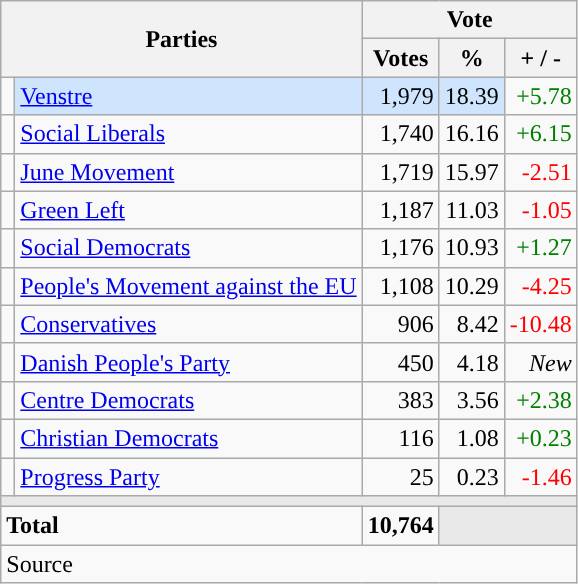<table class="wikitable" style="text-align:right;">
<tr>
<th style="text-align:centre;" rowspan="2" colspan="2" width="225">Parties</th>
<th colspan="3">Vote</th>
</tr>
<tr>
<th width="15">Votes</th>
<th width="15">%</th>
<th width="15">+ / -</th>
</tr>
<tr>
<td width="2" style="color:inherit;background:"></td>
<td bgcolor=#cfe5fe   align="left"><a href='#'>Venstre</a></td>
<td bgcolor=#cfe5fe>1,979</td>
<td bgcolor=#cfe5fe>18.39</td>
<td style=color:green;>+5.78</td>
</tr>
<tr>
<td width="2" style="color:inherit;background:"></td>
<td align="left"><a href='#'>Social Liberals</a></td>
<td>1,740</td>
<td>16.16</td>
<td style=color:green;>+6.15</td>
</tr>
<tr>
<td width="2" style="color:inherit;background:"></td>
<td align="left"><a href='#'>June Movement</a></td>
<td>1,719</td>
<td>15.97</td>
<td style=color:red;>-2.51</td>
</tr>
<tr>
<td width="2" style="color:inherit;background:"></td>
<td align="left"><a href='#'>Green Left</a></td>
<td>1,187</td>
<td>11.03</td>
<td style=color:red;>-1.05</td>
</tr>
<tr>
<td width="2" style="color:inherit;background:"></td>
<td align="left"><a href='#'>Social Democrats</a></td>
<td>1,176</td>
<td>10.93</td>
<td style=color:green;>+1.27</td>
</tr>
<tr>
<td width="2" style="color:inherit;background:"></td>
<td align="left"><a href='#'>People's Movement against the EU</a></td>
<td>1,108</td>
<td>10.29</td>
<td style=color:red;>-4.25</td>
</tr>
<tr>
<td width="2" style="color:inherit;background:"></td>
<td align="left"><a href='#'>Conservatives</a></td>
<td>906</td>
<td>8.42</td>
<td style=color:red;>-10.48</td>
</tr>
<tr>
<td width="2" style="color:inherit;background:"></td>
<td align="left"><a href='#'>Danish People's Party</a></td>
<td>450</td>
<td>4.18</td>
<td><em>New</em></td>
</tr>
<tr>
<td width="2" style="color:inherit;background:"></td>
<td align="left"><a href='#'>Centre Democrats</a></td>
<td>383</td>
<td>3.56</td>
<td style=color:green;>+2.38</td>
</tr>
<tr>
<td width="2" style="color:inherit;background:"></td>
<td align="left"><a href='#'>Christian Democrats</a></td>
<td>116</td>
<td>1.08</td>
<td style=color:green;>+0.23</td>
</tr>
<tr>
<td width="2" style="color:inherit;background:"></td>
<td align="left"><a href='#'>Progress Party</a></td>
<td>25</td>
<td>0.23</td>
<td style=color:red;>-1.46</td>
</tr>
<tr>
<td colspan="7" bgcolor="#E9E9E9"></td>
</tr>
<tr>
<td align="left" colspan="2"><strong>Total</strong></td>
<td><strong>10,764</strong></td>
<td bgcolor="#E9E9E9" colspan="2"></td>
</tr>
<tr>
<td align="left" colspan="6">Source</td>
</tr>
</table>
